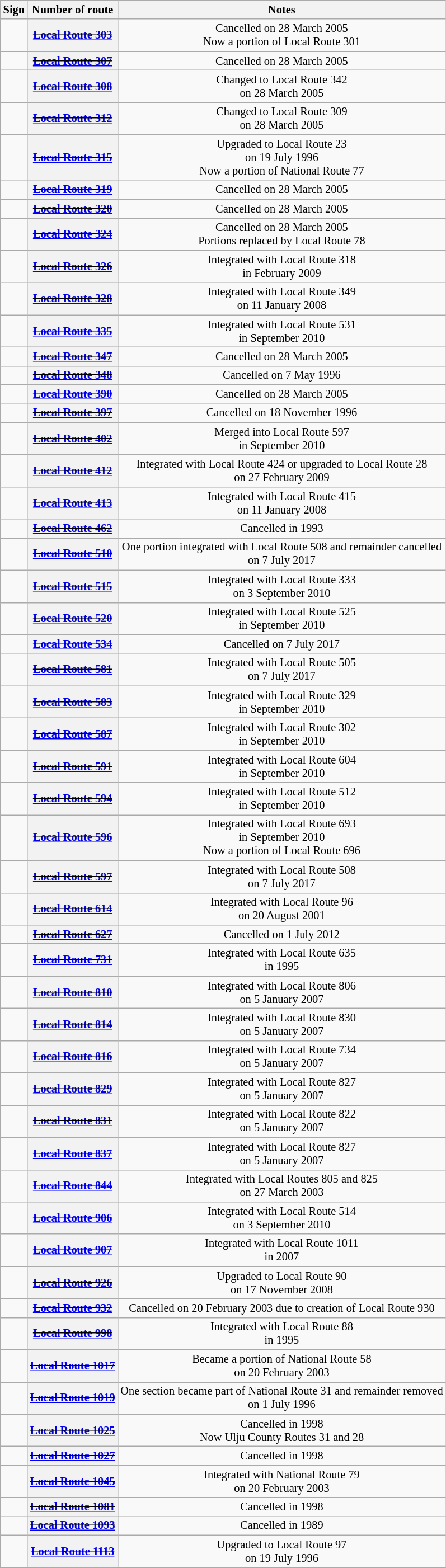<table class="wikitable" style="font-size: 85%; text-align: center">
<tr>
<th>Sign</th>
<th>Number of route</th>
<th>Notes</th>
</tr>
<tr>
<td></td>
<th><del><a href='#'>Local Route 303</a></del></th>
<td>Cancelled on 28 March 2005<br>Now a portion of Local Route 301</td>
</tr>
<tr>
<td></td>
<th><del><a href='#'>Local Route 307</a></del></th>
<td>Cancelled on 28 March 2005</td>
</tr>
<tr>
<td></td>
<th><del><a href='#'>Local Route 308</a></del></th>
<td>Changed to Local Route 342<br>on 28 March 2005</td>
</tr>
<tr>
<td></td>
<th><del><a href='#'>Local Route 312</a></del></th>
<td>Changed to Local Route 309<br>on 28 March 2005</td>
</tr>
<tr>
<td> </td>
<th><del><a href='#'>Local Route 315</a></del></th>
<td>Upgraded to Local Route 23<br>on 19 July 1996<br>Now a portion of National Route 77</td>
</tr>
<tr>
<td></td>
<th><del><a href='#'>Local Route 319</a></del></th>
<td>Cancelled on 28 March 2005</td>
</tr>
<tr>
<td></td>
<th><del><a href='#'>Local Route 320</a></del></th>
<td>Cancelled on 28 March 2005</td>
</tr>
<tr>
<td></td>
<th><del><a href='#'>Local Route 324</a></del></th>
<td>Cancelled on 28 March 2005<br>Portions replaced by Local Route 78</td>
</tr>
<tr>
<td></td>
<th><del><a href='#'>Local Route 326</a></del></th>
<td>Integrated with Local Route 318<br>in February 2009</td>
</tr>
<tr>
<td></td>
<th><del><a href='#'>Local Route 328</a></del></th>
<td>Integrated with Local Route 349<br>on 11 January 2008</td>
</tr>
<tr>
<td></td>
<th><del><a href='#'>Local Route 335</a></del></th>
<td>Integrated with Local Route 531<br>in September 2010</td>
</tr>
<tr>
<td></td>
<th><del><a href='#'>Local Route 347</a></del></th>
<td>Cancelled on 28 March 2005</td>
</tr>
<tr>
<td></td>
<th><del><a href='#'>Local Route 348</a></del></th>
<td>Cancelled on 7 May 1996</td>
</tr>
<tr>
<td></td>
<th><del><a href='#'>Local Route 390</a></del></th>
<td>Cancelled on 28 March 2005</td>
</tr>
<tr>
<td></td>
<th><del><a href='#'>Local Route 397</a></del></th>
<td>Cancelled on 18 November 1996</td>
</tr>
<tr>
<td></td>
<th><del><a href='#'>Local Route 402</a></del></th>
<td>Merged into Local Route 597<br>in September 2010</td>
</tr>
<tr>
<td></td>
<th><del><a href='#'>Local Route 412</a></del></th>
<td>Integrated with Local Route 424 or upgraded to Local Route 28<br>on 27 February 2009</td>
</tr>
<tr>
<td></td>
<th><del><a href='#'>Local Route 413</a></del></th>
<td>Integrated with Local Route 415<br>on 11 January 2008</td>
</tr>
<tr>
<td></td>
<th><del><a href='#'>Local Route 462</a></del></th>
<td>Cancelled in 1993</td>
</tr>
<tr>
<td></td>
<th><del><a href='#'>Local Route 510</a></del></th>
<td>One portion integrated with Local Route 508 and remainder cancelled<br>on 7 July 2017</td>
</tr>
<tr>
<td></td>
<th><del><a href='#'>Local Route 515</a></del></th>
<td>Integrated with Local Route 333<br>on 3 September 2010</td>
</tr>
<tr>
<td></td>
<th><del><a href='#'>Local Route 520</a></del></th>
<td>Integrated with Local Route 525<br>in September 2010</td>
</tr>
<tr>
<td></td>
<th><del><a href='#'>Local Route 534</a></del></th>
<td>Cancelled on 7 July 2017</td>
</tr>
<tr>
<td></td>
<th><del><a href='#'>Local Route 581</a></del></th>
<td>Integrated with Local Route 505<br>on 7 July 2017</td>
</tr>
<tr>
<td></td>
<th><del><a href='#'>Local Route 583</a></del></th>
<td>Integrated with Local Route 329<br>in September 2010</td>
</tr>
<tr>
<td></td>
<th><del><a href='#'>Local Route 587</a></del></th>
<td>Integrated with Local Route 302<br>in September 2010</td>
</tr>
<tr>
<td></td>
<th><del><a href='#'>Local Route 591</a></del></th>
<td>Integrated with Local Route 604<br>in September 2010</td>
</tr>
<tr>
<td></td>
<th><del><a href='#'>Local Route 594</a></del></th>
<td>Integrated with Local Route 512<br>in September 2010</td>
</tr>
<tr>
<td></td>
<th><del><a href='#'>Local Route 596</a></del></th>
<td>Integrated with Local Route 693<br>in September 2010<br>Now a portion of Local Route 696</td>
</tr>
<tr>
<td></td>
<th><del><a href='#'>Local Route 597</a></del></th>
<td>Integrated with Local Route 508<br>on 7 July 2017</td>
</tr>
<tr>
<td></td>
<th><del><a href='#'>Local Route 614</a></del></th>
<td>Integrated with Local Route 96<br>on 20 August 2001</td>
</tr>
<tr>
<td></td>
<th><del><a href='#'>Local Route 627</a></del></th>
<td>Cancelled on 1 July 2012</td>
</tr>
<tr>
<td></td>
<th><del><a href='#'>Local Route 731</a></del></th>
<td>Integrated with Local Route 635<br>in 1995</td>
</tr>
<tr>
<td></td>
<th><del><a href='#'>Local Route 810</a></del></th>
<td>Integrated with Local Route 806<br>on 5 January 2007</td>
</tr>
<tr>
<td></td>
<th><del><a href='#'>Local Route 814</a></del></th>
<td>Integrated with Local Route 830<br>on 5 January 2007</td>
</tr>
<tr>
<td></td>
<th><del><a href='#'>Local Route 816</a></del></th>
<td>Integrated with Local Route 734<br>on 5 January 2007</td>
</tr>
<tr>
<td></td>
<th><del><a href='#'>Local Route 829</a></del></th>
<td>Integrated with Local Route 827<br>on 5 January 2007</td>
</tr>
<tr>
<td></td>
<th><del><a href='#'>Local Route 831</a></del></th>
<td>Integrated with Local Route 822<br>on 5 January 2007</td>
</tr>
<tr>
<td></td>
<th><del><a href='#'>Local Route 837</a></del></th>
<td>Integrated with Local Route 827<br>on 5 January 2007</td>
</tr>
<tr>
<td></td>
<th><del><a href='#'>Local Route 844</a></del></th>
<td>Integrated with Local Routes 805 and 825<br>on 27 March 2003</td>
</tr>
<tr>
<td></td>
<th><del><a href='#'>Local Route 906</a></del></th>
<td>Integrated with Local Route 514<br>on 3 September 2010</td>
</tr>
<tr>
<td></td>
<th><del><a href='#'>Local Route 907</a></del></th>
<td>Integrated with Local Route 1011<br>in 2007</td>
</tr>
<tr>
<td></td>
<th><del><a href='#'>Local Route 926</a></del></th>
<td>Upgraded to Local Route 90<br>on 17 November 2008</td>
</tr>
<tr>
<td></td>
<th><del><a href='#'>Local Route 932</a></del></th>
<td>Cancelled on 20 February 2003 due to creation of Local Route 930</td>
</tr>
<tr>
<td></td>
<th><del><a href='#'>Local Route 998</a></del></th>
<td>Integrated with Local Route 88<br>in 1995</td>
</tr>
<tr>
<td></td>
<th><del><a href='#'>Local Route 1017</a></del></th>
<td>Became a portion of National Route 58<br>on 20 February 2003</td>
</tr>
<tr>
<td></td>
<th><del><a href='#'>Local Route 1019</a></del></th>
<td>One section became part of National Route 31 and remainder removed<br>on 1 July 1996</td>
</tr>
<tr>
<td></td>
<th><del><a href='#'>Local Route 1025</a></del></th>
<td>Cancelled in 1998<br>Now Ulju County Routes 31 and 28</td>
</tr>
<tr>
<td></td>
<th><del><a href='#'>Local Route 1027</a></del></th>
<td>Cancelled in 1998</td>
</tr>
<tr>
<td></td>
<th><del><a href='#'>Local Route 1045</a></del></th>
<td>Integrated with National Route 79<br>on 20 February 2003</td>
</tr>
<tr>
<td></td>
<th><del><a href='#'>Local Route 1081</a></del></th>
<td>Cancelled in 1998</td>
</tr>
<tr>
<td></td>
<th><del><a href='#'>Local Route 1093</a></del></th>
<td>Cancelled in 1989</td>
</tr>
<tr>
<td></td>
<th><del><a href='#'>Local Route 1113</a></del></th>
<td>Upgraded to Local Route 97<br>on 19 July 1996</td>
</tr>
<tr>
</tr>
</table>
